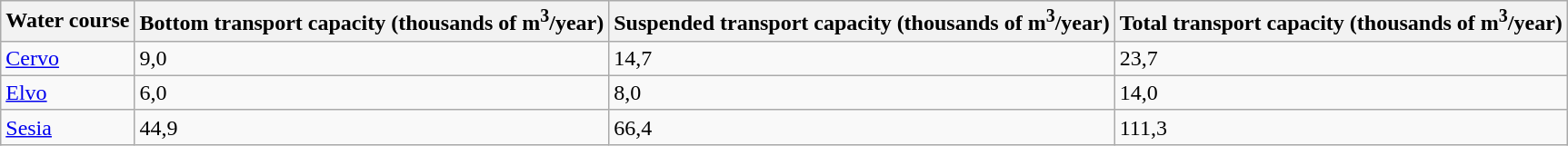<table class="wikitable sortable">
<tr>
<th>Water course</th>
<th>Bottom transport capacity (thousands of m<sup>3</sup>/year)</th>
<th>Suspended transport capacity (thousands of m<sup>3</sup>/year)</th>
<th>Total transport capacity (thousands of m<sup>3</sup>/year)</th>
</tr>
<tr>
<td><a href='#'>Cervo</a></td>
<td>9,0</td>
<td>14,7</td>
<td>23,7</td>
</tr>
<tr>
<td><a href='#'>Elvo</a></td>
<td>6,0</td>
<td>8,0</td>
<td>14,0</td>
</tr>
<tr>
<td><a href='#'>Sesia</a></td>
<td>44,9</td>
<td>66,4</td>
<td>111,3</td>
</tr>
</table>
